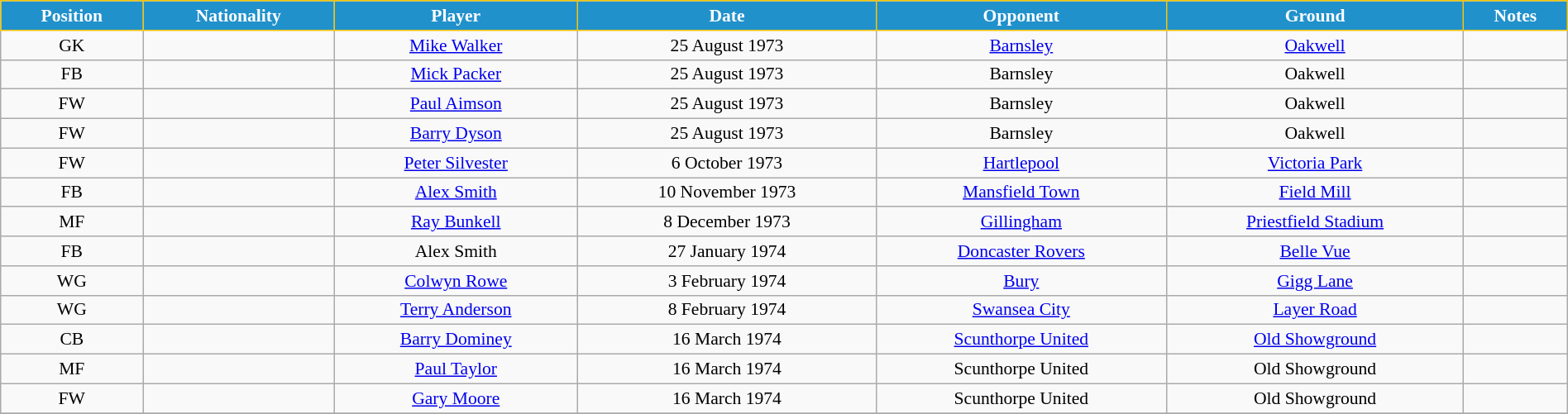<table class="wikitable" style="text-align:center; font-size:90%; width:100%;">
<tr>
<th style="background:#2191CC; color:white; border:1px solid #F7C408; text-align:center;">Position</th>
<th style="background:#2191CC; color:white; border:1px solid #F7C408; text-align:center;">Nationality</th>
<th style="background:#2191CC; color:white; border:1px solid #F7C408; text-align:center;">Player</th>
<th style="background:#2191CC; color:white; border:1px solid #F7C408; text-align:center;">Date</th>
<th style="background:#2191CC; color:white; border:1px solid #F7C408; text-align:center;">Opponent</th>
<th style="background:#2191CC; color:white; border:1px solid #F7C408; text-align:center;">Ground</th>
<th style="background:#2191CC; color:white; border:1px solid #F7C408; text-align:center;">Notes</th>
</tr>
<tr>
<td>GK</td>
<td></td>
<td><a href='#'>Mike Walker</a></td>
<td>25 August 1973</td>
<td><a href='#'>Barnsley</a></td>
<td><a href='#'>Oakwell</a></td>
<td></td>
</tr>
<tr>
<td>FB</td>
<td></td>
<td><a href='#'>Mick Packer</a></td>
<td>25 August 1973</td>
<td>Barnsley</td>
<td>Oakwell</td>
<td></td>
</tr>
<tr>
<td>FW</td>
<td></td>
<td><a href='#'>Paul Aimson</a></td>
<td>25 August 1973</td>
<td>Barnsley</td>
<td>Oakwell</td>
<td></td>
</tr>
<tr>
<td>FW</td>
<td></td>
<td><a href='#'>Barry Dyson</a></td>
<td>25 August 1973</td>
<td>Barnsley</td>
<td>Oakwell</td>
<td></td>
</tr>
<tr>
<td>FW</td>
<td></td>
<td><a href='#'>Peter Silvester</a></td>
<td>6 October 1973</td>
<td><a href='#'>Hartlepool</a></td>
<td><a href='#'>Victoria Park</a></td>
<td></td>
</tr>
<tr>
<td>FB</td>
<td></td>
<td><a href='#'>Alex Smith</a></td>
<td>10 November 1973</td>
<td><a href='#'>Mansfield Town</a></td>
<td><a href='#'>Field Mill</a></td>
<td></td>
</tr>
<tr>
<td>MF</td>
<td></td>
<td><a href='#'>Ray Bunkell</a></td>
<td>8 December 1973</td>
<td><a href='#'>Gillingham</a></td>
<td><a href='#'>Priestfield Stadium</a></td>
<td></td>
</tr>
<tr>
<td>FB</td>
<td></td>
<td>Alex Smith</td>
<td>27 January 1974</td>
<td><a href='#'>Doncaster Rovers</a></td>
<td><a href='#'>Belle Vue</a></td>
<td></td>
</tr>
<tr>
<td>WG</td>
<td></td>
<td><a href='#'>Colwyn Rowe</a></td>
<td>3 February 1974</td>
<td><a href='#'>Bury</a></td>
<td><a href='#'>Gigg Lane</a></td>
<td></td>
</tr>
<tr>
<td>WG</td>
<td></td>
<td><a href='#'>Terry Anderson</a></td>
<td>8 February 1974</td>
<td><a href='#'>Swansea City</a></td>
<td><a href='#'>Layer Road</a></td>
<td></td>
</tr>
<tr>
<td>CB</td>
<td></td>
<td><a href='#'>Barry Dominey</a></td>
<td>16 March 1974</td>
<td><a href='#'>Scunthorpe United</a></td>
<td><a href='#'>Old Showground</a></td>
<td></td>
</tr>
<tr>
<td>MF</td>
<td></td>
<td><a href='#'>Paul Taylor</a></td>
<td>16 March 1974</td>
<td>Scunthorpe United</td>
<td>Old Showground</td>
<td></td>
</tr>
<tr>
<td>FW</td>
<td></td>
<td><a href='#'>Gary Moore</a></td>
<td>16 March 1974</td>
<td>Scunthorpe United</td>
<td>Old Showground</td>
<td></td>
</tr>
<tr>
</tr>
</table>
